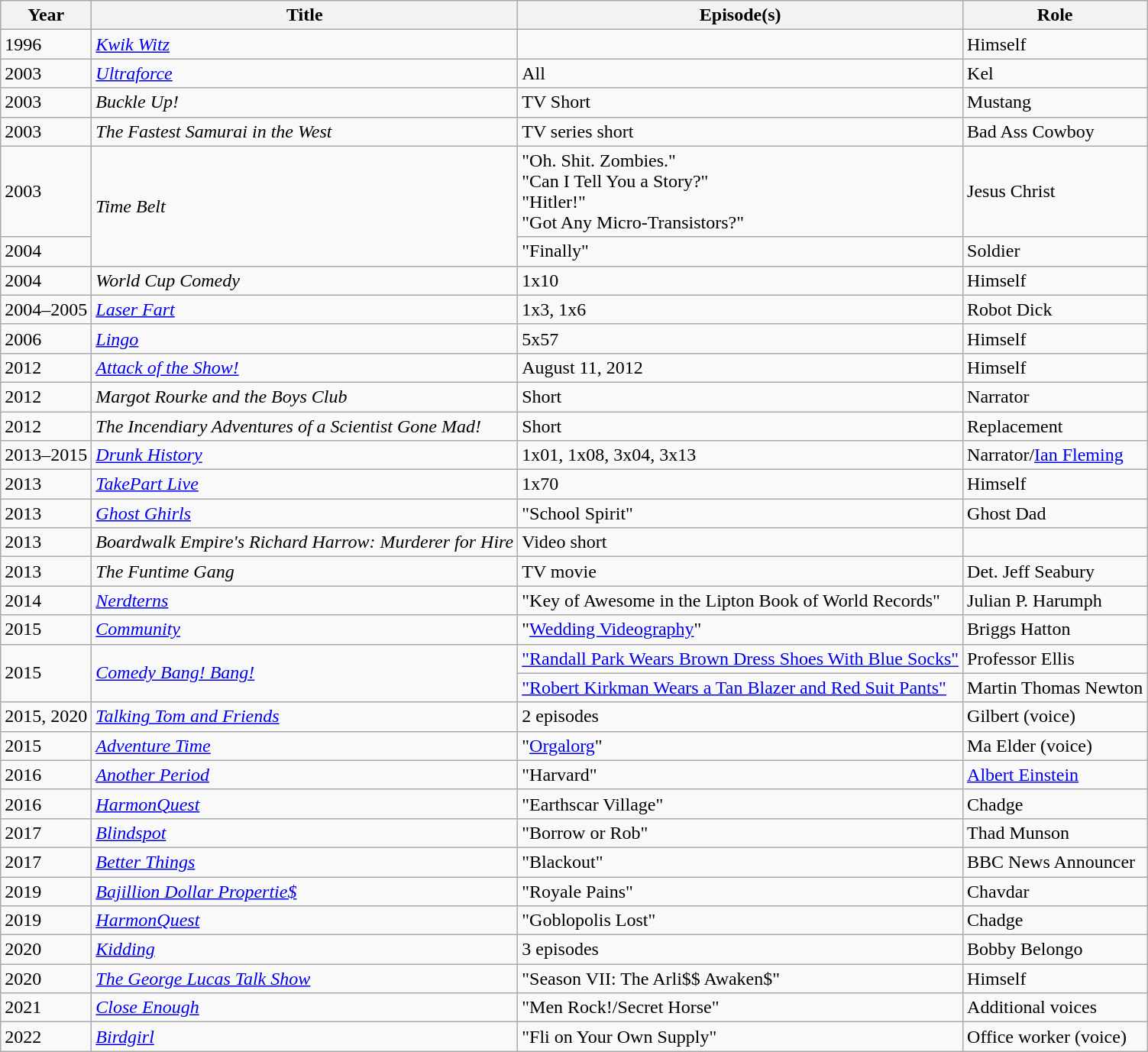<table class="wikitable sortable">
<tr>
<th>Year</th>
<th>Title</th>
<th>Episode(s)</th>
<th>Role</th>
</tr>
<tr>
<td>1996</td>
<td><em><a href='#'>Kwik Witz</a></em></td>
<td></td>
<td>Himself</td>
</tr>
<tr>
<td>2003</td>
<td><em><a href='#'>Ultraforce</a></em></td>
<td>All</td>
<td>Kel</td>
</tr>
<tr>
<td>2003</td>
<td><em>Buckle Up!</em></td>
<td>TV Short</td>
<td>Mustang</td>
</tr>
<tr>
<td>2003</td>
<td><em>The Fastest Samurai in the West</em></td>
<td>TV series short</td>
<td>Bad Ass Cowboy</td>
</tr>
<tr>
<td>2003</td>
<td rowspan="2"><em>Time Belt</em></td>
<td>"Oh. Shit. Zombies."<br>"Can I Tell You a Story?"<br>"Hitler!"<br>"Got Any Micro-Transistors?"</td>
<td>Jesus Christ</td>
</tr>
<tr>
<td>2004</td>
<td>"Finally"</td>
<td>Soldier</td>
</tr>
<tr>
<td>2004</td>
<td><em>World Cup Comedy</em></td>
<td>1x10</td>
<td>Himself</td>
</tr>
<tr>
<td>2004–2005</td>
<td><em><a href='#'>Laser Fart</a></em></td>
<td>1x3, 1x6</td>
<td>Robot Dick</td>
</tr>
<tr>
<td>2006</td>
<td><em><a href='#'>Lingo</a></em></td>
<td>5x57</td>
<td>Himself</td>
</tr>
<tr>
<td>2012</td>
<td><em><a href='#'>Attack of the Show!</a></em></td>
<td>August 11, 2012</td>
<td>Himself</td>
</tr>
<tr>
<td>2012</td>
<td><em>Margot Rourke and the Boys Club</em></td>
<td>Short</td>
<td>Narrator</td>
</tr>
<tr>
<td>2012</td>
<td><em>The Incendiary Adventures of a Scientist Gone Mad!</em></td>
<td>Short</td>
<td>Replacement</td>
</tr>
<tr>
<td>2013–2015</td>
<td><em><a href='#'>Drunk History</a></em></td>
<td>1x01, 1x08, 3x04, 3x13</td>
<td>Narrator/<a href='#'>Ian Fleming</a></td>
</tr>
<tr>
<td>2013</td>
<td><em><a href='#'>TakePart Live</a></em></td>
<td>1x70</td>
<td>Himself</td>
</tr>
<tr>
<td>2013</td>
<td><em><a href='#'>Ghost Ghirls</a></em></td>
<td>"School Spirit"</td>
<td>Ghost Dad</td>
</tr>
<tr>
<td>2013</td>
<td><em>Boardwalk Empire's Richard Harrow: Murderer for Hire</em></td>
<td>Video short</td>
<td></td>
</tr>
<tr>
<td>2013</td>
<td><em>The Funtime Gang</em></td>
<td>TV movie</td>
<td>Det. Jeff Seabury</td>
</tr>
<tr>
<td>2014</td>
<td><em><a href='#'>Nerdterns</a></em></td>
<td>"Key of Awesome in the Lipton Book of World Records"</td>
<td>Julian P. Harumph</td>
</tr>
<tr>
<td>2015</td>
<td><em><a href='#'>Community</a></em></td>
<td>"<a href='#'>Wedding Videography</a>"</td>
<td>Briggs Hatton</td>
</tr>
<tr>
<td rowspan="2">2015</td>
<td rowspan="2"><em><a href='#'>Comedy Bang! Bang!</a></em></td>
<td><a href='#'>"Randall Park Wears Brown Dress Shoes With Blue Socks"</a></td>
<td>Professor Ellis</td>
</tr>
<tr>
<td><a href='#'>"Robert Kirkman Wears a Tan Blazer and Red Suit Pants"</a></td>
<td>Martin Thomas Newton</td>
</tr>
<tr>
<td>2015, 2020</td>
<td><em><a href='#'>Talking Tom and Friends</a></em></td>
<td>2 episodes</td>
<td>Gilbert (voice)</td>
</tr>
<tr>
<td>2015</td>
<td><em><a href='#'>Adventure Time</a></em></td>
<td>"<a href='#'>Orgalorg</a>"</td>
<td>Ma Elder (voice)</td>
</tr>
<tr>
<td>2016</td>
<td><em><a href='#'>Another Period</a></em></td>
<td>"Harvard"</td>
<td><a href='#'>Albert Einstein</a></td>
</tr>
<tr>
<td>2016</td>
<td><em><a href='#'>HarmonQuest</a></em></td>
<td>"Earthscar Village"</td>
<td>Chadge</td>
</tr>
<tr>
<td>2017</td>
<td><em><a href='#'>Blindspot</a></em></td>
<td>"Borrow or Rob"</td>
<td>Thad Munson</td>
</tr>
<tr>
<td>2017</td>
<td><em><a href='#'>Better Things</a></em></td>
<td>"Blackout"</td>
<td>BBC News Announcer</td>
</tr>
<tr>
<td>2019</td>
<td><em><a href='#'>Bajillion Dollar Propertie$</a></em></td>
<td>"Royale Pains"</td>
<td>Chavdar</td>
</tr>
<tr>
<td>2019</td>
<td><em><a href='#'>HarmonQuest</a></em></td>
<td>"Goblopolis Lost"</td>
<td>Chadge</td>
</tr>
<tr>
<td>2020</td>
<td><em><a href='#'>Kidding</a></em></td>
<td>3 episodes</td>
<td>Bobby Belongo</td>
</tr>
<tr>
<td>2020</td>
<td><em><a href='#'>The George Lucas Talk Show</a></em></td>
<td>"Season VII: The Arli$$ Awaken$"</td>
<td>Himself</td>
</tr>
<tr>
<td>2021</td>
<td><em><a href='#'>Close Enough</a></em></td>
<td>"Men Rock!/Secret Horse"</td>
<td>Additional voices</td>
</tr>
<tr>
<td>2022</td>
<td><em><a href='#'>Birdgirl</a></em></td>
<td>"Fli on Your Own Supply"</td>
<td>Office worker (voice)</td>
</tr>
</table>
